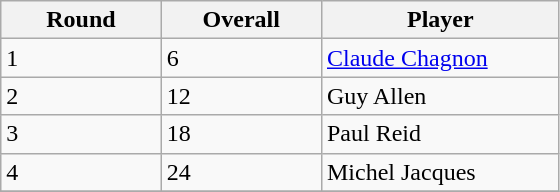<table class="wikitable sortable sortable">
<tr>
<th bgcolor="#DDDDFF" width="20.75%">Round</th>
<th bgcolor="#DDDDFF" width="20.75%">Overall</th>
<th bgcolor="#DDDDFF" width="30.75%">Player</th>
</tr>
<tr>
<td>1</td>
<td>6</td>
<td><a href='#'>Claude Chagnon</a></td>
</tr>
<tr>
<td>2</td>
<td>12</td>
<td>Guy Allen</td>
</tr>
<tr>
<td>3</td>
<td>18</td>
<td>Paul Reid</td>
</tr>
<tr>
<td>4</td>
<td>24</td>
<td>Michel Jacques</td>
</tr>
<tr>
</tr>
</table>
